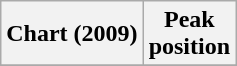<table class="wikitable plainrowheaders" style="text-align:center">
<tr>
<th scope="col">Chart (2009)</th>
<th scope="col">Peak<br>position</th>
</tr>
<tr>
</tr>
</table>
